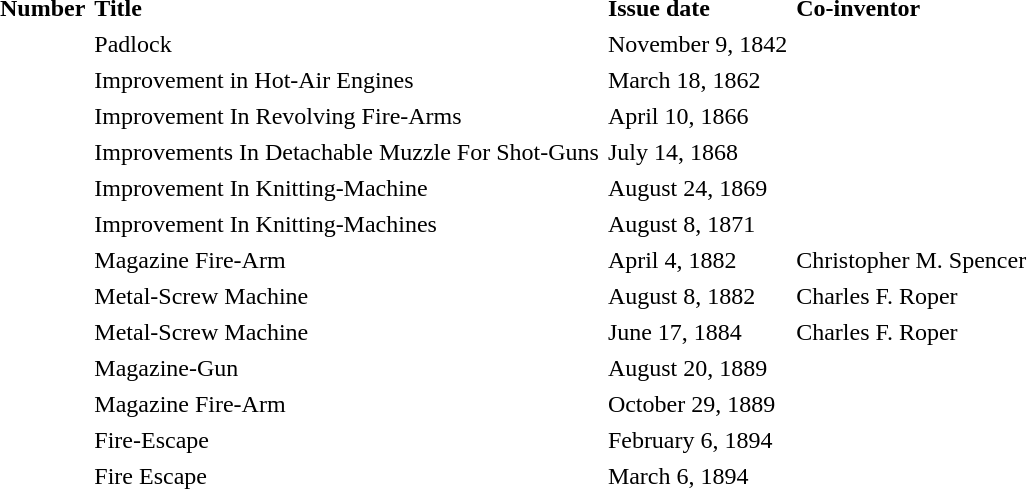<table border="0" cellpadding="2">
<tr>
<th align="left">Number</th>
<th align="left">Title</th>
<th align="left">Issue date</th>
<th align="left">Co-inventor</th>
</tr>
<tr>
<td></td>
<td>Padlock</td>
<td>November 9, 1842</td>
<td></td>
</tr>
<tr>
<td></td>
<td>Improvement in Hot-Air Engines</td>
<td>March 18, 1862</td>
<td></td>
</tr>
<tr>
<td></td>
<td>Improvement In Revolving Fire-Arms</td>
<td>April 10, 1866</td>
<td></td>
</tr>
<tr>
<td></td>
<td>Improvements In Detachable Muzzle For Shot-Guns</td>
<td>July 14, 1868</td>
<td></td>
</tr>
<tr>
<td></td>
<td>Improvement In Knitting-Machine</td>
<td>August 24, 1869</td>
<td></td>
</tr>
<tr>
<td></td>
<td>Improvement In Knitting-Machines</td>
<td>August 8, 1871</td>
<td></td>
</tr>
<tr>
<td></td>
<td>Magazine Fire-Arm</td>
<td>April 4, 1882</td>
<td>Christopher M. Spencer</td>
</tr>
<tr>
<td></td>
<td>Metal-Screw Machine</td>
<td>August 8, 1882</td>
<td>Charles F. Roper</td>
</tr>
<tr>
<td></td>
<td>Metal-Screw Machine</td>
<td>June 17, 1884</td>
<td>Charles F. Roper</td>
</tr>
<tr>
<td></td>
<td>Magazine-Gun</td>
<td>August 20, 1889</td>
<td></td>
</tr>
<tr>
<td></td>
<td>Magazine Fire-Arm</td>
<td>October 29, 1889</td>
<td></td>
</tr>
<tr>
<td></td>
<td>Fire-Escape</td>
<td>February 6, 1894</td>
<td></td>
</tr>
<tr>
<td></td>
<td>Fire Escape</td>
<td>March 6, 1894</td>
<td></td>
</tr>
</table>
